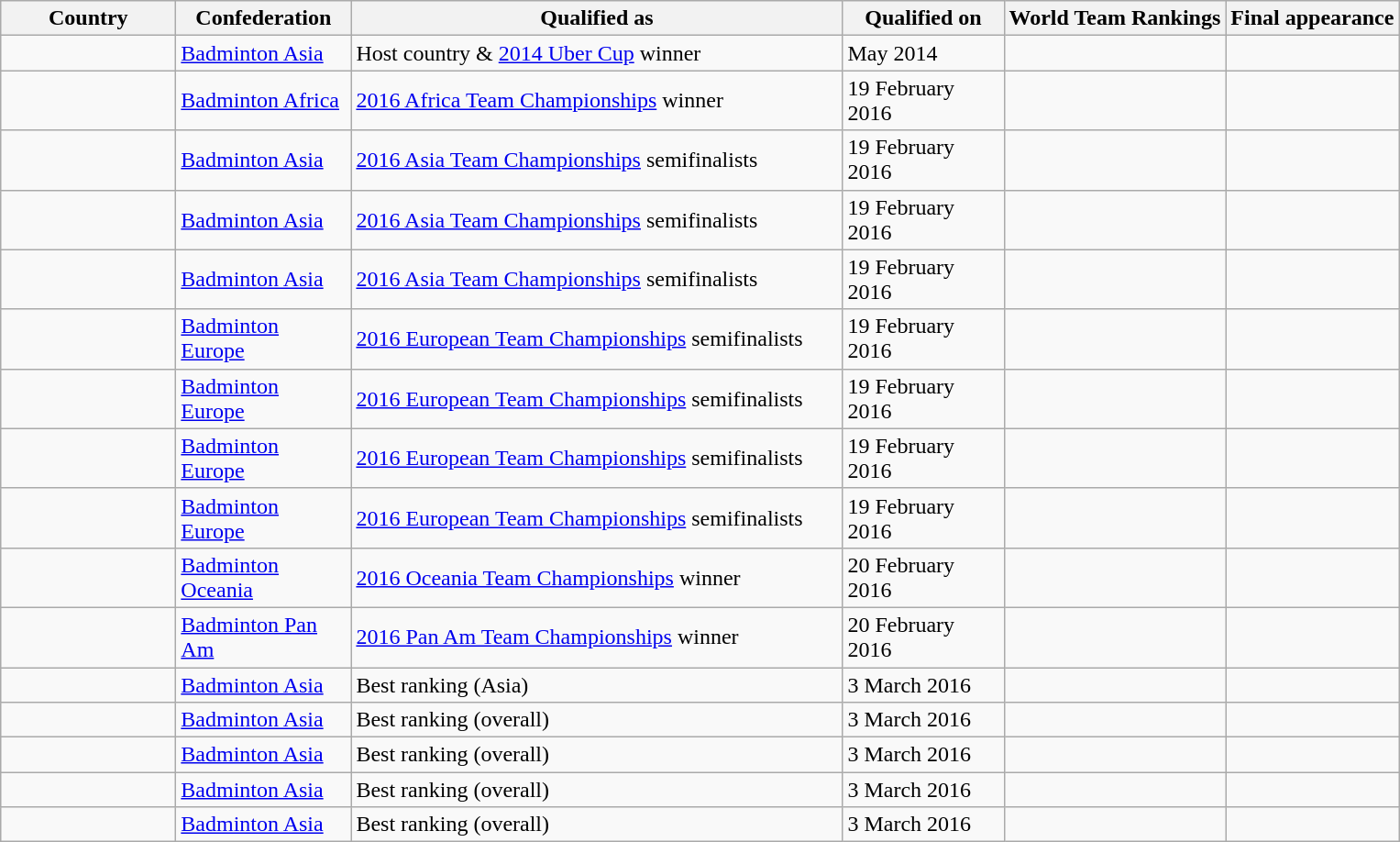<table class="wikitable sortable">
<tr>
<th width="120">Country</th>
<th width="120">Confederation</th>
<th width="350">Qualified as</th>
<th width="110">Qualified on</th>
<th>World Team Rankings</th>
<th>Final appearance</th>
</tr>
<tr>
<td></td>
<td><a href='#'>Badminton Asia</a></td>
<td>Host country & <a href='#'>2014 Uber Cup</a> winner</td>
<td>May 2014</td>
<td></td>
<td></td>
</tr>
<tr>
<td></td>
<td><a href='#'>Badminton Africa</a></td>
<td><a href='#'>2016 Africa Team Championships</a> winner</td>
<td>19 February 2016</td>
<td></td>
<td></td>
</tr>
<tr>
<td></td>
<td><a href='#'>Badminton Asia</a></td>
<td><a href='#'>2016 Asia Team Championships</a> semifinalists</td>
<td>19 February 2016</td>
<td></td>
<td></td>
</tr>
<tr>
<td></td>
<td><a href='#'>Badminton Asia</a></td>
<td><a href='#'>2016 Asia Team Championships</a> semifinalists</td>
<td>19 February 2016</td>
<td></td>
<td></td>
</tr>
<tr>
<td></td>
<td><a href='#'>Badminton Asia</a></td>
<td><a href='#'>2016 Asia Team Championships</a> semifinalists</td>
<td>19 February 2016</td>
<td></td>
<td></td>
</tr>
<tr>
<td></td>
<td><a href='#'>Badminton Europe</a></td>
<td><a href='#'>2016 European Team Championships</a> semifinalists</td>
<td>19 February 2016</td>
<td></td>
<td></td>
</tr>
<tr>
<td></td>
<td><a href='#'>Badminton Europe</a></td>
<td><a href='#'>2016 European Team Championships</a> semifinalists</td>
<td>19 February 2016</td>
<td></td>
<td></td>
</tr>
<tr>
<td></td>
<td><a href='#'>Badminton Europe</a></td>
<td><a href='#'>2016 European Team Championships</a> semifinalists</td>
<td>19 February 2016</td>
<td></td>
<td></td>
</tr>
<tr>
<td></td>
<td><a href='#'>Badminton Europe</a></td>
<td><a href='#'>2016 European Team Championships</a> semifinalists</td>
<td>19 February 2016</td>
<td></td>
<td></td>
</tr>
<tr>
<td></td>
<td><a href='#'>Badminton Oceania</a></td>
<td><a href='#'>2016 Oceania Team Championships</a> winner</td>
<td>20 February 2016</td>
<td></td>
<td></td>
</tr>
<tr>
<td></td>
<td><a href='#'>Badminton Pan Am</a></td>
<td><a href='#'>2016 Pan Am Team Championships</a> winner</td>
<td>20 February 2016</td>
<td></td>
<td></td>
</tr>
<tr>
<td></td>
<td><a href='#'>Badminton Asia</a></td>
<td>Best ranking (Asia)</td>
<td>3 March 2016</td>
<td></td>
<td></td>
</tr>
<tr>
<td></td>
<td><a href='#'>Badminton Asia</a></td>
<td>Best ranking (overall)</td>
<td>3 March 2016</td>
<td></td>
<td></td>
</tr>
<tr>
<td></td>
<td><a href='#'>Badminton Asia</a></td>
<td>Best ranking (overall)</td>
<td>3 March 2016</td>
<td></td>
<td></td>
</tr>
<tr>
<td></td>
<td><a href='#'>Badminton Asia</a></td>
<td>Best ranking (overall)</td>
<td>3 March 2016</td>
<td></td>
<td></td>
</tr>
<tr>
<td></td>
<td><a href='#'>Badminton Asia</a></td>
<td>Best ranking (overall)</td>
<td>3 March 2016</td>
<td></td>
<td></td>
</tr>
</table>
